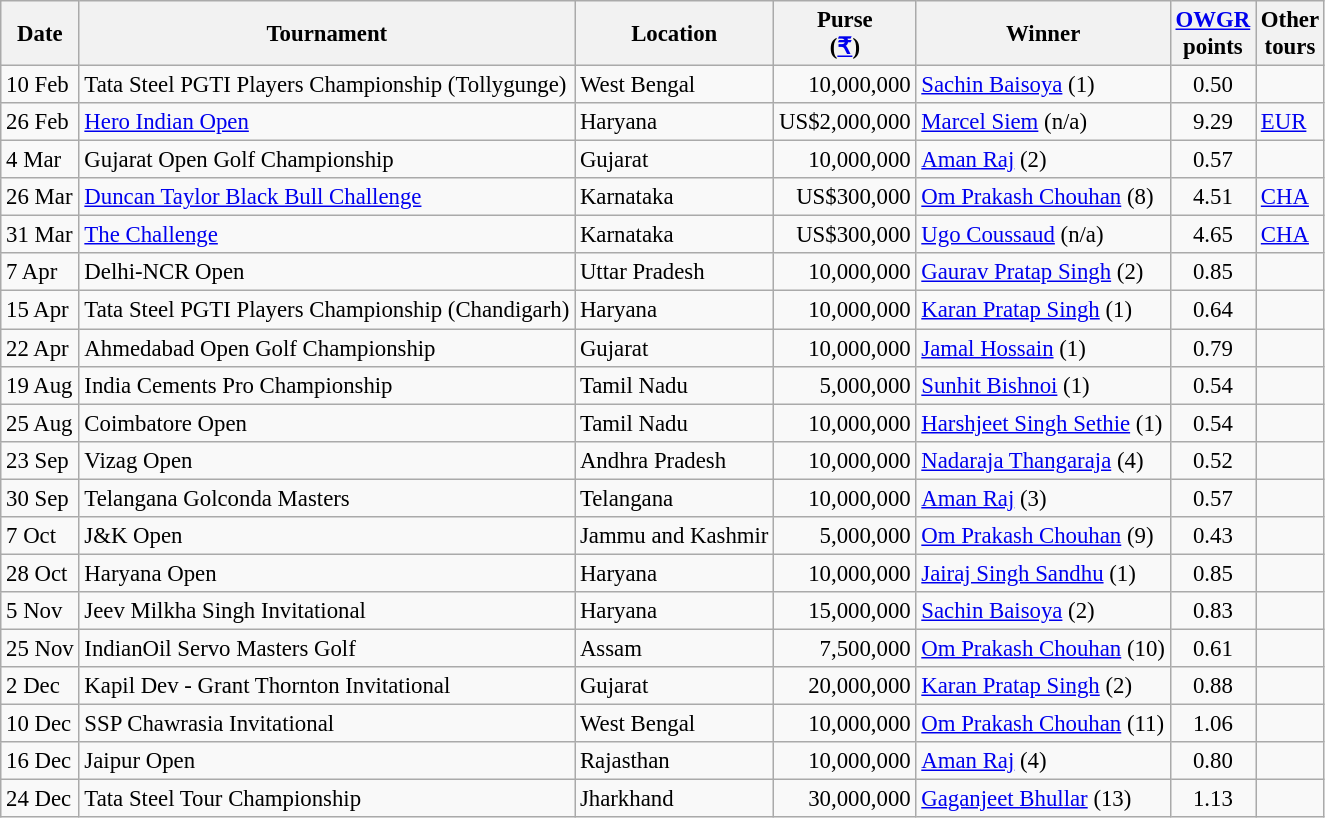<table class="wikitable" style="font-size:95%">
<tr>
<th>Date</th>
<th>Tournament</th>
<th>Location</th>
<th>Purse<br>(<a href='#'>₹</a>)</th>
<th>Winner</th>
<th><a href='#'>OWGR</a><br>points</th>
<th>Other<br>tours</th>
</tr>
<tr>
<td>10 Feb</td>
<td>Tata Steel PGTI Players Championship (Tollygunge)</td>
<td>West Bengal</td>
<td align=right>10,000,000</td>
<td> <a href='#'>Sachin Baisoya</a> (1)</td>
<td align=center>0.50</td>
<td></td>
</tr>
<tr>
<td>26 Feb</td>
<td><a href='#'>Hero Indian Open</a></td>
<td>Haryana</td>
<td align=right>US$2,000,000</td>
<td> <a href='#'>Marcel Siem</a> (n/a)</td>
<td align=center>9.29</td>
<td><a href='#'>EUR</a></td>
</tr>
<tr>
<td>4 Mar</td>
<td>Gujarat Open Golf Championship</td>
<td>Gujarat</td>
<td align=right>10,000,000</td>
<td> <a href='#'>Aman Raj</a> (2)</td>
<td align=center>0.57</td>
<td></td>
</tr>
<tr>
<td>26 Mar</td>
<td><a href='#'>Duncan Taylor Black Bull Challenge</a></td>
<td>Karnataka</td>
<td align=right>US$300,000</td>
<td> <a href='#'>Om Prakash Chouhan</a> (8)</td>
<td align=center>4.51</td>
<td><a href='#'>CHA</a></td>
</tr>
<tr>
<td>31 Mar</td>
<td><a href='#'>The Challenge</a></td>
<td>Karnataka</td>
<td align=right>US$300,000</td>
<td> <a href='#'>Ugo Coussaud</a> (n/a)</td>
<td align=center>4.65</td>
<td><a href='#'>CHA</a></td>
</tr>
<tr>
<td>7 Apr</td>
<td>Delhi-NCR Open</td>
<td>Uttar Pradesh</td>
<td align=right>10,000,000</td>
<td> <a href='#'>Gaurav Pratap Singh</a> (2)</td>
<td align=center>0.85</td>
<td></td>
</tr>
<tr>
<td>15 Apr</td>
<td>Tata Steel PGTI Players Championship (Chandigarh)</td>
<td>Haryana</td>
<td align=right>10,000,000</td>
<td> <a href='#'>Karan Pratap Singh</a> (1)</td>
<td align=center>0.64</td>
<td></td>
</tr>
<tr>
<td>22 Apr</td>
<td>Ahmedabad Open Golf Championship</td>
<td>Gujarat</td>
<td align=right>10,000,000</td>
<td> <a href='#'>Jamal Hossain</a> (1)</td>
<td align=center>0.79</td>
<td></td>
</tr>
<tr>
<td>19 Aug</td>
<td>India Cements Pro Championship</td>
<td>Tamil Nadu</td>
<td align=right>5,000,000</td>
<td> <a href='#'>Sunhit Bishnoi</a> (1)</td>
<td align=center>0.54</td>
<td></td>
</tr>
<tr>
<td>25 Aug</td>
<td>Coimbatore Open</td>
<td>Tamil Nadu</td>
<td align=right>10,000,000</td>
<td> <a href='#'>Harshjeet Singh Sethie</a> (1)</td>
<td align=center>0.54</td>
<td></td>
</tr>
<tr>
<td>23 Sep</td>
<td>Vizag Open</td>
<td>Andhra Pradesh</td>
<td align=right>10,000,000</td>
<td> <a href='#'>Nadaraja Thangaraja</a> (4)</td>
<td align=center>0.52</td>
<td></td>
</tr>
<tr>
<td>30 Sep</td>
<td>Telangana Golconda Masters</td>
<td>Telangana</td>
<td align=right>10,000,000</td>
<td> <a href='#'>Aman Raj</a> (3)</td>
<td align=center>0.57</td>
<td></td>
</tr>
<tr>
<td>7 Oct</td>
<td>J&K Open</td>
<td>Jammu and Kashmir</td>
<td align=right>5,000,000</td>
<td> <a href='#'>Om Prakash Chouhan</a> (9)</td>
<td align=center>0.43</td>
<td></td>
</tr>
<tr>
<td>28 Oct</td>
<td>Haryana Open</td>
<td>Haryana</td>
<td align=right>10,000,000</td>
<td> <a href='#'>Jairaj Singh Sandhu</a> (1)</td>
<td align=center>0.85</td>
<td></td>
</tr>
<tr>
<td>5 Nov</td>
<td>Jeev Milkha Singh Invitational</td>
<td>Haryana</td>
<td align=right>15,000,000</td>
<td> <a href='#'>Sachin Baisoya</a> (2)</td>
<td align=center>0.83</td>
<td></td>
</tr>
<tr>
<td>25 Nov</td>
<td>IndianOil Servo Masters Golf</td>
<td>Assam</td>
<td align=right>7,500,000</td>
<td> <a href='#'>Om Prakash Chouhan</a> (10)</td>
<td align=center>0.61</td>
<td></td>
</tr>
<tr>
<td>2 Dec</td>
<td>Kapil Dev - Grant Thornton Invitational</td>
<td>Gujarat</td>
<td align=right>20,000,000</td>
<td> <a href='#'>Karan Pratap Singh</a> (2)</td>
<td align=center>0.88</td>
<td></td>
</tr>
<tr>
<td>10 Dec</td>
<td>SSP Chawrasia Invitational</td>
<td>West Bengal</td>
<td align=right>10,000,000</td>
<td> <a href='#'>Om Prakash Chouhan</a> (11)</td>
<td align=center>1.06</td>
<td></td>
</tr>
<tr>
<td>16 Dec</td>
<td>Jaipur Open</td>
<td>Rajasthan</td>
<td align=right>10,000,000</td>
<td> <a href='#'>Aman Raj</a> (4)</td>
<td align=center>0.80</td>
<td></td>
</tr>
<tr>
<td>24 Dec</td>
<td>Tata Steel Tour Championship</td>
<td>Jharkhand</td>
<td align=right>30,000,000</td>
<td> <a href='#'>Gaganjeet Bhullar</a> (13)</td>
<td align=center>1.13</td>
<td></td>
</tr>
</table>
